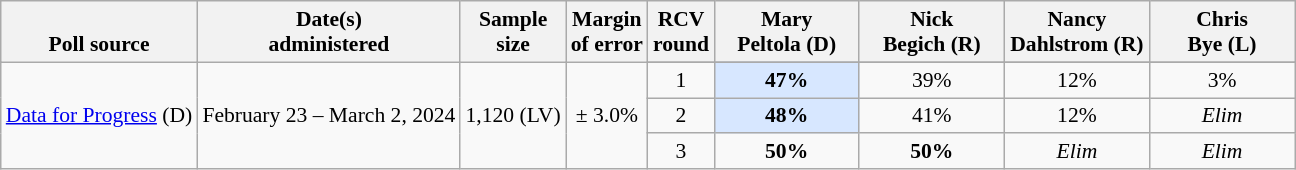<table class="wikitable" style="font-size:90%;text-align:center;">
<tr valign=bottom>
<th>Poll source</th>
<th>Date(s)<br>administered</th>
<th>Sample<br>size</th>
<th>Margin<br>of error</th>
<th>RCV<br>round</th>
<th style="width:90px;">Mary<br>Peltola (D)</th>
<th style="width:90px;">Nick<br>Begich (R)</th>
<th style="width:90px;">Nancy<br>Dahlstrom (R)</th>
<th style="width:90px;">Chris<br>Bye (L)</th>
</tr>
<tr>
<td style="text-align:left;" rowspan="4"><a href='#'>Data for Progress</a> (D)</td>
<td rowspan="4">February 23 – March 2, 2024</td>
<td rowspan="4">1,120 (LV)</td>
<td rowspan="4">± 3.0%</td>
</tr>
<tr>
<td>1</td>
<td style="background:#D7E7FF;"><strong>47%</strong></td>
<td>39%</td>
<td>12%</td>
<td>3%</td>
</tr>
<tr>
<td>2</td>
<td style="background:#D7E7FF;"><strong>48%</strong></td>
<td>41%</td>
<td>12%</td>
<td><em>Elim</em></td>
</tr>
<tr>
<td>3</td>
<td><strong>50%</strong></td>
<td><strong>50%</strong></td>
<td><em>Elim</em></td>
<td><em>Elim</em></td>
</tr>
</table>
